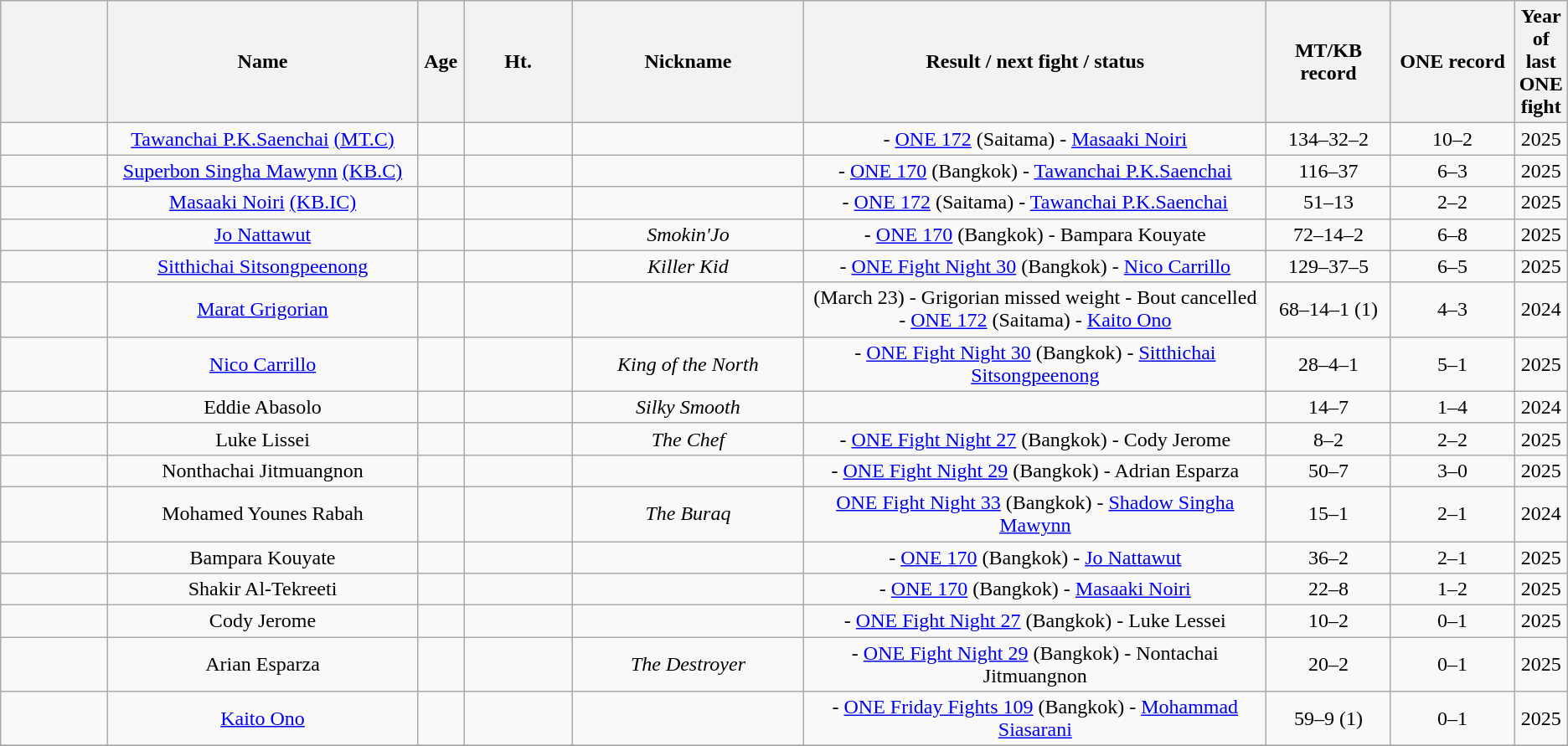<table class="wikitable sortable" style="text-align:center">
<tr>
<th width=7%></th>
<th width=20%>Name</th>
<th width=3%>Age</th>
<th width=7%>Ht.</th>
<th width=15%>Nickname</th>
<th width=30%>Result / next fight / status</th>
<th width=8%>MT/KB record</th>
<th width=8%>ONE record</th>
<th width=8%>Year of last ONE fight</th>
</tr>
<tr style="display:none;">
<td>!a</td>
<td>!a</td>
<td>!a</td>
<td>-9999</td>
</tr>
<tr>
<td></td>
<td><a href='#'>Tawanchai P.K.Saenchai</a> <a href='#'>(MT.C)</a></td>
<td></td>
<td></td>
<td></td>
<td> - <a href='#'>ONE 172</a> (Saitama) - <a href='#'>Masaaki Noiri</a></td>
<td>134–32–2</td>
<td>10–2</td>
<td>2025</td>
</tr>
<tr>
<td></td>
<td><a href='#'>Superbon Singha Mawynn</a>  <a href='#'>(KB.C)</a></td>
<td></td>
<td></td>
<td></td>
<td> - <a href='#'>ONE 170</a> (Bangkok) - <a href='#'>Tawanchai P.K.Saenchai</a></td>
<td>116–37</td>
<td>6–3</td>
<td>2025</td>
</tr>
<tr>
<td></td>
<td><a href='#'>Masaaki Noiri</a> <a href='#'>(KB.IC)</a></td>
<td></td>
<td></td>
<td></td>
<td> - <a href='#'>ONE 172</a> (Saitama) - <a href='#'>Tawanchai P.K.Saenchai</a></td>
<td>51–13</td>
<td>2–2</td>
<td>2025</td>
</tr>
<tr>
<td></td>
<td><a href='#'>Jo Nattawut</a></td>
<td></td>
<td></td>
<td><em>Smokin'Jo</em></td>
<td> - <a href='#'>ONE 170</a> (Bangkok) - Bampara Kouyate</td>
<td>72–14–2</td>
<td>6–8</td>
<td>2025</td>
</tr>
<tr>
<td></td>
<td><a href='#'>Sitthichai Sitsongpeenong</a></td>
<td></td>
<td></td>
<td><em>Killer Kid</em></td>
<td> - <a href='#'>ONE Fight Night 30</a> (Bangkok) - <a href='#'>Nico Carrillo</a></td>
<td>129–37–5</td>
<td>6–5</td>
<td>2025</td>
</tr>
<tr>
<td></td>
<td><a href='#'>Marat Grigorian</a></td>
<td></td>
<td></td>
<td></td>
<td>(March 23) - Grigorian missed weight - Bout cancelled - <a href='#'>ONE 172</a> (Saitama) - <a href='#'>Kaito Ono</a></td>
<td>68–14–1 (1)</td>
<td>4–3</td>
<td>2024</td>
</tr>
<tr>
<td></td>
<td><a href='#'>Nico Carrillo</a></td>
<td></td>
<td></td>
<td><em>King of the North</em></td>
<td> - <a href='#'>ONE Fight Night 30</a> (Bangkok) - <a href='#'>Sitthichai Sitsongpeenong</a></td>
<td>28–4–1</td>
<td>5–1</td>
<td>2025</td>
</tr>
<tr>
<td></td>
<td>Eddie Abasolo</td>
<td></td>
<td></td>
<td><em>Silky Smooth</em></td>
<td></td>
<td>14–7</td>
<td>1–4</td>
<td>2024</td>
</tr>
<tr>
<td></td>
<td>Luke Lissei</td>
<td></td>
<td></td>
<td><em>The Chef</em></td>
<td> - <a href='#'>ONE Fight Night 27</a> (Bangkok) - Cody Jerome</td>
<td>8–2</td>
<td>2–2</td>
<td>2025</td>
</tr>
<tr>
<td></td>
<td>Nonthachai Jitmuangnon</td>
<td></td>
<td></td>
<td></td>
<td> - <a href='#'>ONE Fight Night 29</a> (Bangkok) - Adrian Esparza</td>
<td>50–7</td>
<td>3–0</td>
<td>2025</td>
</tr>
<tr>
<td></td>
<td>Mohamed Younes Rabah</td>
<td></td>
<td></td>
<td><em>The Buraq</em></td>
<td><a href='#'>ONE Fight Night 33</a> (Bangkok) - <a href='#'>Shadow Singha Mawynn</a></td>
<td>15–1</td>
<td>2–1</td>
<td>2024</td>
</tr>
<tr>
<td></td>
<td>Bampara Kouyate</td>
<td></td>
<td></td>
<td></td>
<td> - <a href='#'>ONE 170</a> (Bangkok) - <a href='#'>Jo Nattawut</a></td>
<td>36–2</td>
<td>2–1</td>
<td>2025</td>
</tr>
<tr>
<td></td>
<td>Shakir Al-Tekreeti</td>
<td></td>
<td></td>
<td></td>
<td> - <a href='#'>ONE 170</a> (Bangkok) - <a href='#'>Masaaki Noiri</a></td>
<td>22–8</td>
<td>1–2</td>
<td>2025</td>
</tr>
<tr>
<td></td>
<td>Cody Jerome</td>
<td></td>
<td></td>
<td></td>
<td> - <a href='#'>ONE Fight Night 27</a> (Bangkok) - Luke Lessei</td>
<td>10–2</td>
<td>0–1</td>
<td>2025</td>
</tr>
<tr>
<td></td>
<td>Arian Esparza</td>
<td></td>
<td></td>
<td><em>The Destroyer</em></td>
<td> - <a href='#'>ONE Fight Night 29</a> (Bangkok) - Nontachai Jitmuangnon</td>
<td>20–2</td>
<td>0–1</td>
<td>2025</td>
</tr>
<tr>
<td></td>
<td><a href='#'>Kaito Ono</a></td>
<td></td>
<td></td>
<td></td>
<td> - <a href='#'>ONE Friday Fights 109</a> (Bangkok) - <a href='#'>Mohammad Siasarani</a></td>
<td>59–9 (1)</td>
<td>0–1</td>
<td>2025</td>
</tr>
<tr>
</tr>
</table>
